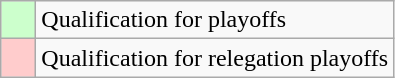<table class="wikitable">
<tr>
<td style="background:#cfc;">    </td>
<td>Qualification for playoffs</td>
</tr>
<tr>
<td style="background:#fcc;">    </td>
<td>Qualification for relegation playoffs</td>
</tr>
</table>
